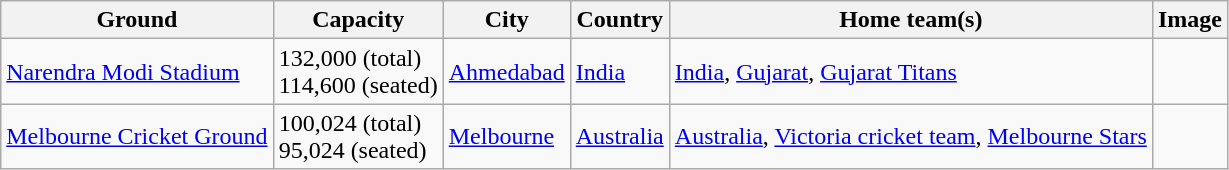<table class="wikitable sortable">
<tr>
<th>Ground</th>
<th>Capacity</th>
<th>City</th>
<th>Country</th>
<th>Home team(s)</th>
<th class=unsortable>Image</th>
</tr>
<tr>
<td><a href='#'>Narendra Modi Stadium</a></td>
<td>132,000 (total)<br>114,600 (seated)</td>
<td><a href='#'>Ahmedabad</a></td>
<td> <a href='#'>India</a></td>
<td><a href='#'>India</a>, <a href='#'>Gujarat</a>, <a href='#'>Gujarat Titans</a></td>
<td></td>
</tr>
<tr>
<td><a href='#'>Melbourne Cricket Ground</a></td>
<td>100,024 (total)<br>95,024 (seated)</td>
<td><a href='#'>Melbourne</a></td>
<td> <a href='#'>Australia</a></td>
<td><a href='#'>Australia</a>, <a href='#'>Victoria cricket team</a>, <a href='#'>Melbourne Stars</a></td>
<td></td>
</tr>
</table>
